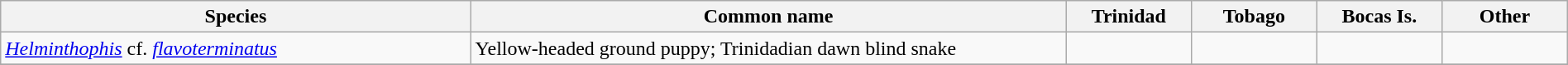<table width=100% class="wikitable">
<tr>
<th scope="col" width=30%>Species</th>
<th scope="col" width=38%>Common name</th>
<th scope="col" width=8%>Trinidad</th>
<th scope="col" width=8%>Tobago</th>
<th scope="col" width=8%>Bocas Is.</th>
<th scope="col" width=8%>Other</th>
</tr>
<tr>
<td><em><a href='#'>Helminthophis</a></em> cf. <em><a href='#'>flavoterminatus</a></em></td>
<td>Yellow-headed ground puppy; Trinidadian dawn blind snake</td>
<td></td>
<td></td>
<td></td>
<td></td>
</tr>
<tr>
</tr>
</table>
